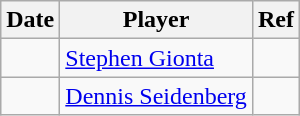<table class="wikitable">
<tr>
<th>Date</th>
<th>Player</th>
<th>Ref</th>
</tr>
<tr>
<td></td>
<td><a href='#'>Stephen Gionta</a></td>
<td></td>
</tr>
<tr>
<td></td>
<td><a href='#'>Dennis Seidenberg</a></td>
<td></td>
</tr>
</table>
